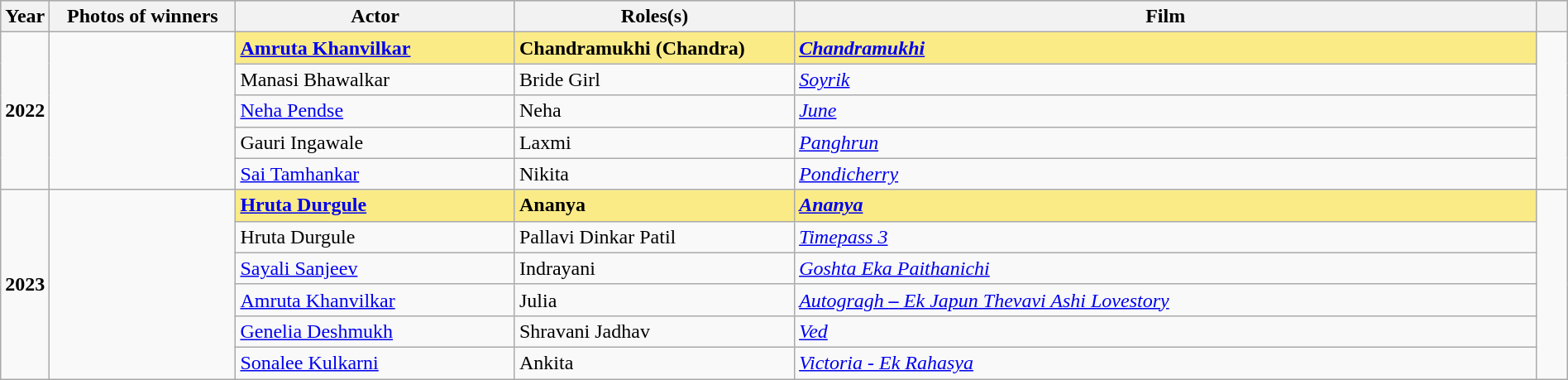<table class="wikitable" style="width:100%">
<tr bgcolor="#bebebe">
<th width="2%">Year</th>
<th width="12%">Photos of winners</th>
<th width="18%">Actor</th>
<th width="18%">Roles(s)</th>
<th width="48%">Film</th>
<th width="2%"></th>
</tr>
<tr>
<td rowspan="5"><strong>2022</strong></td>
<td rowspan="5"></td>
<td style="background:#FAEB86"><strong><a href='#'>Amruta Khanvilkar</a></strong></td>
<td style="background:#FAEB86"><strong>Chandramukhi (Chandra)</strong></td>
<td style="background:#FAEB86"><a href='#'><strong><em>Chandramukhi</em></strong></a></td>
<td rowspan="5"></td>
</tr>
<tr>
<td>Manasi Bhawalkar</td>
<td>Bride Girl</td>
<td><em><a href='#'>Soyrik</a></em></td>
</tr>
<tr>
<td><a href='#'>Neha Pendse</a></td>
<td>Neha</td>
<td><a href='#'><em>June</em></a></td>
</tr>
<tr>
<td>Gauri Ingawale</td>
<td>Laxmi</td>
<td><em><a href='#'>Panghrun</a></em></td>
</tr>
<tr>
<td><a href='#'>Sai Tamhankar</a></td>
<td>Nikita</td>
<td><a href='#'><em>Pondicherry</em></a></td>
</tr>
<tr>
<td rowspan="6"><strong>2023</strong></td>
<td rowspan="6"></td>
<td style="background:#FAEB86"><strong><a href='#'>Hruta Durgule</a></strong></td>
<td style="background:#FAEB86"><strong>Ananya</strong></td>
<td style="background:#FAEB86"><strong><em><a href='#'>Ananya</a></em></strong></td>
<td rowspan="6"></td>
</tr>
<tr>
<td>Hruta Durgule</td>
<td>Pallavi Dinkar Patil</td>
<td><em><a href='#'>Timepass 3</a></em></td>
</tr>
<tr>
<td><a href='#'>Sayali Sanjeev</a></td>
<td>Indrayani</td>
<td><em><a href='#'>Goshta Eka Paithanichi</a></em></td>
</tr>
<tr>
<td><a href='#'>Amruta Khanvilkar</a></td>
<td>Julia</td>
<td><em><a href='#'>Autogragh <strong>–</strong> Ek Japun Thevavi Ashi Lovestory</a></em></td>
</tr>
<tr>
<td><a href='#'>Genelia Deshmukh</a></td>
<td>Shravani Jadhav</td>
<td><em><a href='#'>Ved</a></em></td>
</tr>
<tr>
<td><a href='#'>Sonalee Kulkarni</a></td>
<td>Ankita</td>
<td><em><a href='#'>Victoria - Ek Rahasya</a></em></td>
</tr>
</table>
